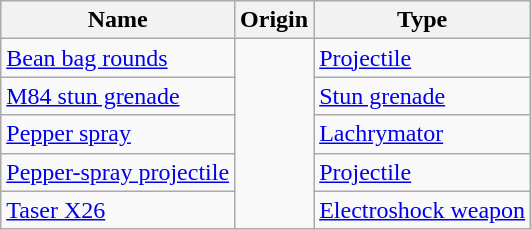<table class="wikitable">
<tr>
<th>Name</th>
<th>Origin</th>
<th>Type</th>
</tr>
<tr>
<td><a href='#'>Bean bag rounds</a></td>
<td rowspan="5"></td>
<td><a href='#'>Projectile</a></td>
</tr>
<tr>
<td><a href='#'>M84 stun grenade</a></td>
<td><a href='#'>Stun grenade</a></td>
</tr>
<tr>
<td><a href='#'>Pepper spray</a></td>
<td><a href='#'>Lachrymator</a></td>
</tr>
<tr>
<td><a href='#'>Pepper-spray projectile</a></td>
<td><a href='#'>Projectile</a></td>
</tr>
<tr>
<td><a href='#'>Taser X26</a></td>
<td><a href='#'>Electroshock weapon</a></td>
</tr>
</table>
